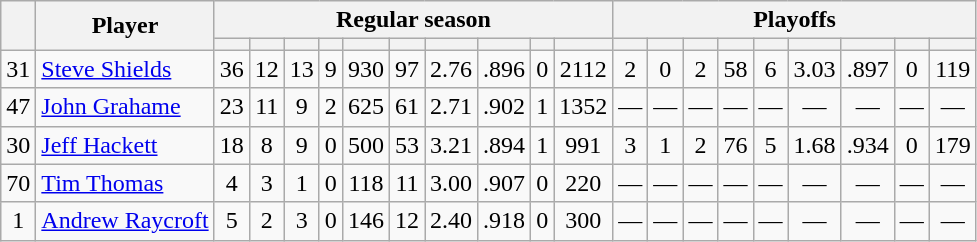<table class="wikitable plainrowheaders" style="text-align:center;">
<tr>
<th scope="col" rowspan="2"></th>
<th scope="col" rowspan="2">Player</th>
<th scope=colgroup colspan=10>Regular season</th>
<th scope=colgroup colspan=9>Playoffs</th>
</tr>
<tr>
<th scope="col"></th>
<th scope="col"></th>
<th scope="col"></th>
<th scope="col"></th>
<th scope="col"></th>
<th scope="col"></th>
<th scope="col"></th>
<th scope="col"></th>
<th scope="col"></th>
<th scope="col"></th>
<th scope="col"></th>
<th scope="col"></th>
<th scope="col"></th>
<th scope="col"></th>
<th scope="col"></th>
<th scope="col"></th>
<th scope="col"></th>
<th scope="col"></th>
<th scope="col"></th>
</tr>
<tr>
<td scope="row">31</td>
<td align="left"><a href='#'>Steve Shields</a></td>
<td>36</td>
<td>12</td>
<td>13</td>
<td>9</td>
<td>930</td>
<td>97</td>
<td>2.76</td>
<td>.896</td>
<td>0</td>
<td>2112</td>
<td>2</td>
<td>0</td>
<td>2</td>
<td>58</td>
<td>6</td>
<td>3.03</td>
<td>.897</td>
<td>0</td>
<td>119</td>
</tr>
<tr>
<td scope="row">47</td>
<td align="left"><a href='#'>John Grahame</a></td>
<td>23</td>
<td>11</td>
<td>9</td>
<td>2</td>
<td>625</td>
<td>61</td>
<td>2.71</td>
<td>.902</td>
<td>1</td>
<td>1352</td>
<td>—</td>
<td>—</td>
<td>—</td>
<td>—</td>
<td>—</td>
<td>—</td>
<td>—</td>
<td>—</td>
<td>—</td>
</tr>
<tr>
<td scope="row">30</td>
<td align="left"><a href='#'>Jeff Hackett</a></td>
<td>18</td>
<td>8</td>
<td>9</td>
<td>0</td>
<td>500</td>
<td>53</td>
<td>3.21</td>
<td>.894</td>
<td>1</td>
<td>991</td>
<td>3</td>
<td>1</td>
<td>2</td>
<td>76</td>
<td>5</td>
<td>1.68</td>
<td>.934</td>
<td>0</td>
<td>179</td>
</tr>
<tr>
<td scope="row">70</td>
<td align="left"><a href='#'>Tim Thomas</a></td>
<td>4</td>
<td>3</td>
<td>1</td>
<td>0</td>
<td>118</td>
<td>11</td>
<td>3.00</td>
<td>.907</td>
<td>0</td>
<td>220</td>
<td>—</td>
<td>—</td>
<td>—</td>
<td>—</td>
<td>—</td>
<td>—</td>
<td>—</td>
<td>—</td>
<td>—</td>
</tr>
<tr>
<td scope="row">1</td>
<td align="left"><a href='#'>Andrew Raycroft</a></td>
<td>5</td>
<td>2</td>
<td>3</td>
<td>0</td>
<td>146</td>
<td>12</td>
<td>2.40</td>
<td>.918</td>
<td>0</td>
<td>300</td>
<td>—</td>
<td>—</td>
<td>—</td>
<td>—</td>
<td>—</td>
<td>—</td>
<td>—</td>
<td>—</td>
<td>—</td>
</tr>
</table>
